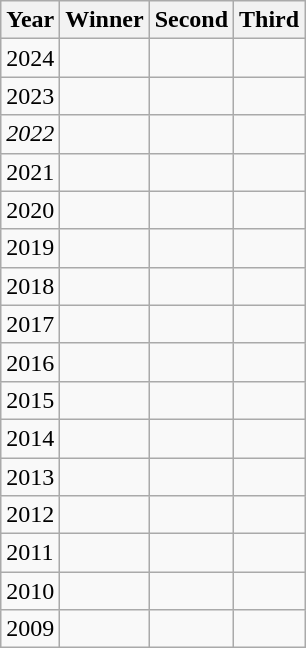<table class="wikitable">
<tr>
<th>Year</th>
<th>Winner</th>
<th>Second</th>
<th>Third</th>
</tr>
<tr>
<td>2024</td>
<td></td>
<td></td>
<td></td>
</tr>
<tr>
<td>2023</td>
<td></td>
<td></td>
<td></td>
</tr>
<tr>
<td><em>2022</em></td>
<td><em></em></td>
<td><em></em></td>
<td><em></em></td>
</tr>
<tr>
<td>2021</td>
<td></td>
<td></td>
<td></td>
</tr>
<tr>
<td>2020</td>
<td></td>
<td></td>
<td></td>
</tr>
<tr>
<td>2019</td>
<td></td>
<td></td>
<td></td>
</tr>
<tr>
<td>2018</td>
<td></td>
<td></td>
<td></td>
</tr>
<tr>
<td>2017</td>
<td></td>
<td></td>
<td></td>
</tr>
<tr>
<td>2016</td>
<td></td>
<td></td>
<td></td>
</tr>
<tr>
<td>2015</td>
<td></td>
<td></td>
<td></td>
</tr>
<tr>
<td>2014</td>
<td></td>
<td></td>
<td></td>
</tr>
<tr>
<td>2013</td>
<td></td>
<td></td>
<td></td>
</tr>
<tr>
<td>2012</td>
<td></td>
<td></td>
<td></td>
</tr>
<tr>
<td>2011</td>
<td></td>
<td></td>
<td></td>
</tr>
<tr>
<td>2010</td>
<td></td>
<td></td>
<td></td>
</tr>
<tr>
<td>2009</td>
<td></td>
<td></td>
<td></td>
</tr>
</table>
